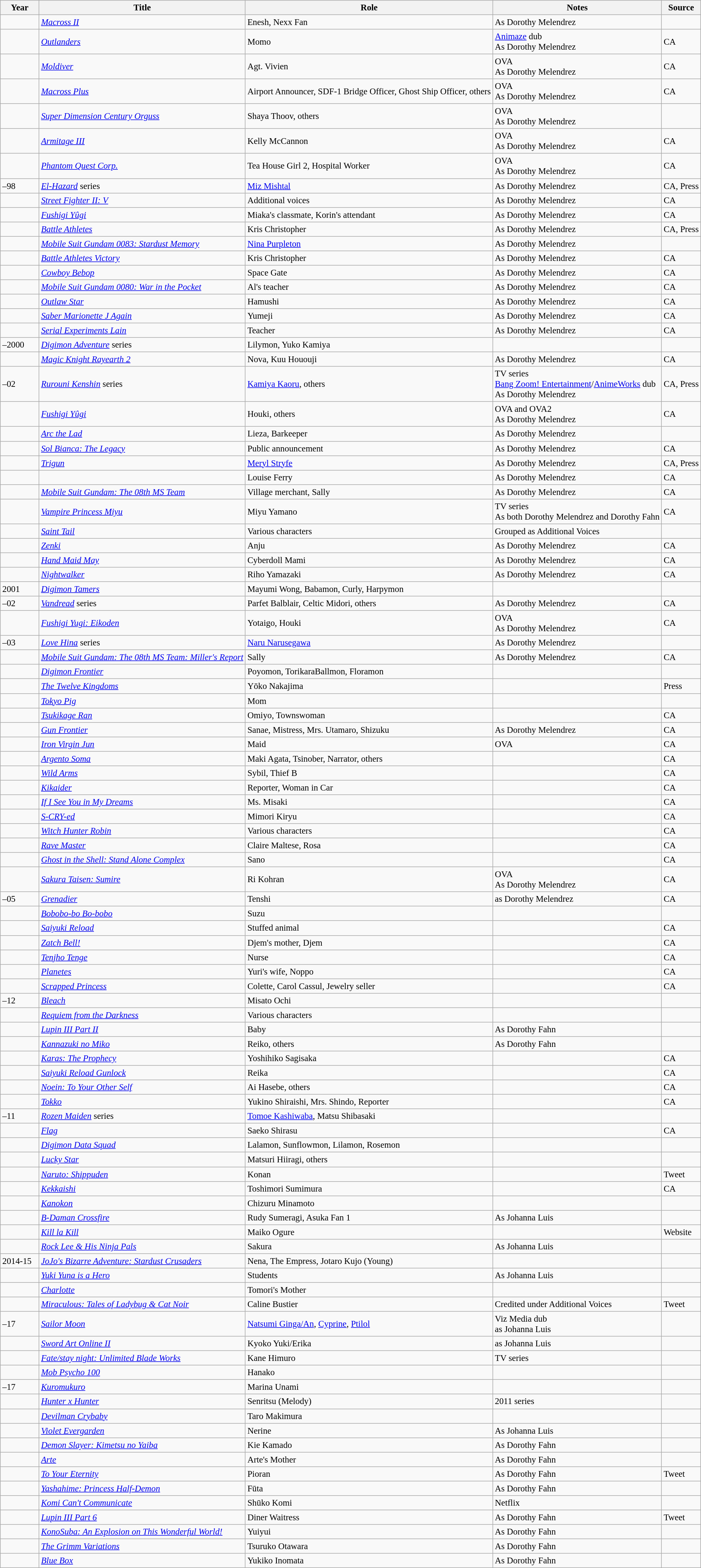<table class="wikitable sortable plainrowheaders" style="width=95%; font-size: 95%;">
<tr>
<th style="width:60px;">Year</th>
<th>Title</th>
<th>Role</th>
<th class="unsortable">Notes</th>
<th class="unsortable">Source</th>
</tr>
<tr>
<td></td>
<td><em><a href='#'>Macross II</a></em></td>
<td>Enesh, Nexx Fan</td>
<td>As Dorothy Melendrez</td>
<td></td>
</tr>
<tr>
<td></td>
<td><em><a href='#'>Outlanders</a></em></td>
<td>Momo</td>
<td><a href='#'>Animaze</a> dub<br> As Dorothy Melendrez</td>
<td>CA</td>
</tr>
<tr>
<td></td>
<td><em><a href='#'>Moldiver</a></em></td>
<td>Agt. Vivien</td>
<td>OVA<br> As Dorothy Melendrez</td>
<td>CA</td>
</tr>
<tr>
<td></td>
<td><em><a href='#'>Macross Plus</a></em></td>
<td>Airport Announcer, SDF-1 Bridge Officer, Ghost Ship Officer, others</td>
<td>OVA<br> As Dorothy Melendrez</td>
<td>CA</td>
</tr>
<tr>
<td></td>
<td><em><a href='#'>Super Dimension Century Orguss</a></em></td>
<td>Shaya Thoov, others</td>
<td>OVA<br>As Dorothy Melendrez</td>
<td></td>
</tr>
<tr>
<td></td>
<td><em><a href='#'>Armitage III</a></em></td>
<td>Kelly McCannon</td>
<td>OVA<br> As Dorothy Melendrez</td>
<td>CA</td>
</tr>
<tr>
<td></td>
<td><em><a href='#'>Phantom Quest Corp.</a></em></td>
<td>Tea House Girl 2, Hospital Worker</td>
<td>OVA<br> As Dorothy Melendrez</td>
<td>CA</td>
</tr>
<tr>
<td>–98</td>
<td><em><a href='#'>El-Hazard</a></em> series</td>
<td><a href='#'>Miz Mishtal</a></td>
<td>As Dorothy Melendrez</td>
<td>CA, Press</td>
</tr>
<tr>
<td></td>
<td><em><a href='#'>Street Fighter II: V</a></em></td>
<td>Additional voices</td>
<td>As Dorothy Melendrez</td>
<td>CA</td>
</tr>
<tr>
<td></td>
<td><em><a href='#'>Fushigi Yûgi</a></em></td>
<td>Miaka's classmate, Korin's attendant</td>
<td>As Dorothy Melendrez</td>
<td>CA</td>
</tr>
<tr>
<td></td>
<td><em><a href='#'>Battle Athletes</a></em></td>
<td>Kris Christopher</td>
<td>As Dorothy Melendrez</td>
<td>CA, Press</td>
</tr>
<tr>
<td></td>
<td><em><a href='#'>Mobile Suit Gundam 0083: Stardust Memory</a></em></td>
<td><a href='#'>Nina Purpleton</a></td>
<td>As Dorothy Melendrez</td>
<td></td>
</tr>
<tr>
<td></td>
<td><em><a href='#'>Battle Athletes Victory</a></em></td>
<td>Kris Christopher</td>
<td>As Dorothy Melendrez</td>
<td>CA</td>
</tr>
<tr>
<td></td>
<td><em><a href='#'>Cowboy Bebop</a></em></td>
<td>Space Gate</td>
<td>As Dorothy Melendrez</td>
<td>CA</td>
</tr>
<tr>
<td></td>
<td><em><a href='#'>Mobile Suit Gundam 0080: War in the Pocket</a></em></td>
<td>Al's teacher</td>
<td>As Dorothy Melendrez</td>
<td>CA</td>
</tr>
<tr>
<td></td>
<td><em><a href='#'>Outlaw Star</a></em></td>
<td>Hamushi</td>
<td>As Dorothy Melendrez</td>
<td>CA</td>
</tr>
<tr>
<td></td>
<td><em><a href='#'>Saber Marionette J Again</a></em></td>
<td>Yumeji</td>
<td>As Dorothy Melendrez</td>
<td>CA</td>
</tr>
<tr>
<td></td>
<td><em><a href='#'>Serial Experiments Lain</a></em></td>
<td>Teacher</td>
<td>As Dorothy Melendrez</td>
<td>CA</td>
</tr>
<tr>
<td>–2000</td>
<td><em><a href='#'>Digimon Adventure</a></em> series</td>
<td>Lilymon, Yuko Kamiya</td>
<td></td>
<td></td>
</tr>
<tr>
<td></td>
<td><em><a href='#'>Magic Knight Rayearth 2</a></em></td>
<td>Nova, Kuu Hououji</td>
<td>As Dorothy Melendrez</td>
<td>CA</td>
</tr>
<tr>
<td>–02</td>
<td><em><a href='#'>Rurouni Kenshin</a></em> series</td>
<td><a href='#'>Kamiya Kaoru</a>, others</td>
<td>TV series<br><a href='#'>Bang Zoom! Entertainment</a>/<a href='#'>AnimeWorks</a> dub<br>As Dorothy Melendrez</td>
<td>CA, Press</td>
</tr>
<tr>
<td></td>
<td><em><a href='#'>Fushigi Yûgi</a></em></td>
<td>Houki, others</td>
<td>OVA and OVA2<br>As Dorothy Melendrez</td>
<td>CA</td>
</tr>
<tr>
<td></td>
<td><em><a href='#'>Arc the Lad</a></em></td>
<td>Lieza, Barkeeper</td>
<td>As Dorothy Melendrez</td>
<td></td>
</tr>
<tr>
<td></td>
<td><em><a href='#'>Sol Bianca: The Legacy</a></em></td>
<td>Public announcement</td>
<td>As Dorothy Melendrez</td>
<td>CA</td>
</tr>
<tr>
<td></td>
<td><em><a href='#'>Trigun</a></em></td>
<td><a href='#'>Meryl Stryfe</a></td>
<td>As Dorothy Melendrez</td>
<td>CA, Press</td>
</tr>
<tr>
<td></td>
<td><em></em></td>
<td>Louise Ferry</td>
<td>As Dorothy Melendrez</td>
<td>CA</td>
</tr>
<tr>
<td></td>
<td><em><a href='#'>Mobile Suit Gundam: The 08th MS Team</a></em></td>
<td>Village merchant, Sally</td>
<td>As Dorothy Melendrez</td>
<td>CA</td>
</tr>
<tr>
<td></td>
<td><em><a href='#'>Vampire Princess Miyu</a></em></td>
<td>Miyu Yamano</td>
<td>TV series<br>As both Dorothy Melendrez and Dorothy Fahn</td>
<td>CA</td>
</tr>
<tr>
<td></td>
<td><em><a href='#'>Saint Tail</a></em></td>
<td>Various characters</td>
<td>Grouped as Additional Voices</td>
<td></td>
</tr>
<tr>
<td></td>
<td><em><a href='#'>Zenki</a></em></td>
<td>Anju</td>
<td>As Dorothy Melendrez</td>
<td>CA</td>
</tr>
<tr>
<td></td>
<td><em><a href='#'>Hand Maid May</a></em></td>
<td>Cyberdoll Mami</td>
<td>As Dorothy Melendrez</td>
<td>CA</td>
</tr>
<tr>
<td></td>
<td><em><a href='#'>Nightwalker</a></em></td>
<td>Riho Yamazaki</td>
<td>As Dorothy Melendrez</td>
<td>CA</td>
</tr>
<tr>
<td>2001</td>
<td><em><a href='#'>Digimon Tamers</a></em></td>
<td>Mayumi Wong, Babamon, Curly, Harpymon</td>
<td></td>
<td></td>
</tr>
<tr>
<td>–02</td>
<td><em><a href='#'>Vandread</a></em> series</td>
<td>Parfet Balblair, Celtic Midori, others</td>
<td>As Dorothy Melendrez</td>
<td>CA</td>
</tr>
<tr>
<td></td>
<td><em><a href='#'>Fushigi Yugi: Eikoden</a></em></td>
<td>Yotaigo, Houki</td>
<td>OVA<br>As Dorothy Melendrez</td>
<td>CA</td>
</tr>
<tr>
<td>–03</td>
<td><em><a href='#'>Love Hina</a></em> series</td>
<td><a href='#'>Naru Narusegawa</a></td>
<td>As Dorothy Melendrez</td>
<td></td>
</tr>
<tr>
<td></td>
<td><em><a href='#'>Mobile Suit Gundam: The 08th MS Team: Miller's Report</a></em></td>
<td>Sally</td>
<td>As Dorothy Melendrez</td>
<td>CA</td>
</tr>
<tr>
<td></td>
<td><em><a href='#'>Digimon Frontier</a></em></td>
<td>Poyomon, TorikaraBallmon, Floramon</td>
<td></td>
<td></td>
</tr>
<tr>
<td></td>
<td><em><a href='#'>The Twelve Kingdoms</a></em></td>
<td>Yōko Nakajima</td>
<td></td>
<td>Press</td>
</tr>
<tr>
<td></td>
<td><em><a href='#'>Tokyo Pig</a></em></td>
<td>Mom</td>
<td></td>
<td></td>
</tr>
<tr>
<td></td>
<td><em><a href='#'>Tsukikage Ran</a></em></td>
<td>Omiyo, Townswoman</td>
<td></td>
<td>CA</td>
</tr>
<tr>
<td></td>
<td><em><a href='#'>Gun Frontier</a></em></td>
<td>Sanae, Mistress, Mrs. Utamaro, Shizuku</td>
<td>As Dorothy Melendrez</td>
<td>CA</td>
</tr>
<tr>
<td></td>
<td><em><a href='#'>Iron Virgin Jun</a></em></td>
<td>Maid</td>
<td>OVA</td>
<td>CA</td>
</tr>
<tr>
<td></td>
<td><em><a href='#'>Argento Soma</a></em></td>
<td>Maki Agata, Tsinober, Narrator, others</td>
<td></td>
<td>CA</td>
</tr>
<tr>
<td></td>
<td><em><a href='#'>Wild Arms</a></em></td>
<td>Sybil, Thief B</td>
<td></td>
<td>CA</td>
</tr>
<tr>
<td></td>
<td><em><a href='#'>Kikaider</a></em></td>
<td>Reporter, Woman in Car</td>
<td></td>
<td>CA</td>
</tr>
<tr>
<td></td>
<td><em><a href='#'>If I See You in My Dreams</a></em></td>
<td>Ms. Misaki</td>
<td></td>
<td>CA</td>
</tr>
<tr>
<td></td>
<td><em><a href='#'>S-CRY-ed</a></em></td>
<td>Mimori Kiryu</td>
<td></td>
<td>CA</td>
</tr>
<tr>
<td></td>
<td><em><a href='#'>Witch Hunter Robin</a></em></td>
<td>Various characters</td>
<td></td>
<td>CA</td>
</tr>
<tr>
<td></td>
<td><em><a href='#'>Rave Master</a></em></td>
<td>Claire Maltese, Rosa</td>
<td></td>
<td>CA</td>
</tr>
<tr>
<td></td>
<td><em><a href='#'>Ghost in the Shell: Stand Alone Complex</a></em></td>
<td>Sano</td>
<td></td>
<td>CA</td>
</tr>
<tr>
<td></td>
<td><em><a href='#'>Sakura Taisen: Sumire</a></em></td>
<td>Ri Kohran</td>
<td>OVA<br>As Dorothy Melendrez</td>
<td>CA</td>
</tr>
<tr>
<td>–05</td>
<td><em><a href='#'>Grenadier</a></em></td>
<td>Tenshi</td>
<td>as Dorothy Melendrez</td>
<td>CA</td>
</tr>
<tr>
<td></td>
<td><em><a href='#'>Bobobo-bo Bo-bobo</a></em></td>
<td>Suzu</td>
<td></td>
<td></td>
</tr>
<tr>
<td></td>
<td><em><a href='#'>Saiyuki Reload</a></em></td>
<td>Stuffed animal</td>
<td></td>
<td>CA</td>
</tr>
<tr>
<td></td>
<td><em><a href='#'>Zatch Bell!</a></em></td>
<td>Djem's mother, Djem</td>
<td></td>
<td>CA</td>
</tr>
<tr>
<td></td>
<td><em><a href='#'>Tenjho Tenge</a></em></td>
<td>Nurse</td>
<td></td>
<td>CA</td>
</tr>
<tr>
<td></td>
<td><em><a href='#'>Planetes</a></em></td>
<td>Yuri's wife, Noppo</td>
<td></td>
<td>CA</td>
</tr>
<tr>
<td></td>
<td><em><a href='#'>Scrapped Princess</a></em></td>
<td>Colette, Carol Cassul, Jewelry seller</td>
<td></td>
<td>CA</td>
</tr>
<tr>
<td>–12</td>
<td><em><a href='#'>Bleach</a></em></td>
<td>Misato Ochi</td>
<td></td>
<td></td>
</tr>
<tr>
<td></td>
<td><em><a href='#'>Requiem from the Darkness</a></em></td>
<td>Various characters</td>
<td></td>
<td></td>
</tr>
<tr>
<td></td>
<td><em><a href='#'>Lupin III Part II</a></em></td>
<td>Baby</td>
<td>As Dorothy Fahn</td>
<td></td>
</tr>
<tr>
<td></td>
<td><em><a href='#'>Kannazuki no Miko</a></em></td>
<td>Reiko, others</td>
<td>As Dorothy Fahn</td>
<td></td>
</tr>
<tr>
<td></td>
<td><em><a href='#'>Karas: The Prophecy</a></em></td>
<td>Yoshihiko Sagisaka</td>
<td></td>
<td>CA</td>
</tr>
<tr>
<td></td>
<td><em><a href='#'>Saiyuki Reload Gunlock</a></em></td>
<td>Reika</td>
<td></td>
<td>CA</td>
</tr>
<tr>
<td></td>
<td><em><a href='#'>Noein: To Your Other Self</a></em></td>
<td>Ai Hasebe, others</td>
<td></td>
<td>CA</td>
</tr>
<tr>
<td></td>
<td><em><a href='#'>Tokko</a></em></td>
<td>Yukino Shiraishi, Mrs. Shindo, Reporter</td>
<td></td>
<td>CA</td>
</tr>
<tr>
<td>–11</td>
<td><em><a href='#'>Rozen Maiden</a></em> series</td>
<td><a href='#'>Tomoe Kashiwaba</a>, Matsu Shibasaki</td>
<td></td>
<td></td>
</tr>
<tr>
<td></td>
<td><em><a href='#'>Flag</a></em></td>
<td>Saeko Shirasu</td>
<td></td>
<td>CA</td>
</tr>
<tr>
<td></td>
<td><em><a href='#'>Digimon Data Squad</a></em></td>
<td>Lalamon, Sunflowmon, Lilamon, Rosemon</td>
<td></td>
<td></td>
</tr>
<tr>
<td></td>
<td><em><a href='#'>Lucky Star</a></em></td>
<td>Matsuri Hiiragi, others</td>
<td></td>
<td></td>
</tr>
<tr>
<td></td>
<td><em><a href='#'>Naruto: Shippuden</a></em></td>
<td>Konan</td>
<td></td>
<td>Tweet</td>
</tr>
<tr>
<td></td>
<td><em><a href='#'>Kekkaishi</a></em></td>
<td>Toshimori Sumimura</td>
<td></td>
<td>CA</td>
</tr>
<tr>
<td></td>
<td><em><a href='#'>Kanokon</a></em></td>
<td>Chizuru Minamoto</td>
<td></td>
<td></td>
</tr>
<tr>
<td></td>
<td><em><a href='#'>B-Daman Crossfire</a></em></td>
<td>Rudy Sumeragi, Asuka Fan 1</td>
<td>As Johanna Luis</td>
<td></td>
</tr>
<tr>
<td></td>
<td><em><a href='#'>Kill la Kill</a></em></td>
<td>Maiko Ogure</td>
<td></td>
<td>Website</td>
</tr>
<tr>
<td></td>
<td><em><a href='#'>Rock Lee & His Ninja Pals</a></em></td>
<td>Sakura</td>
<td>As Johanna Luis</td>
<td></td>
</tr>
<tr>
<td>2014-15</td>
<td><em><a href='#'>JoJo's Bizarre Adventure: Stardust Crusaders</a></em></td>
<td>Nena, The Empress, Jotaro Kujo (Young)</td>
<td></td>
<td></td>
</tr>
<tr>
<td></td>
<td><em><a href='#'>Yuki Yuna is a Hero</a></em></td>
<td>Students </td>
<td>As Johanna Luis</td>
<td></td>
</tr>
<tr>
<td></td>
<td><em><a href='#'>Charlotte</a></em></td>
<td>Tomori's Mother</td>
<td></td>
<td></td>
</tr>
<tr>
<td></td>
<td><em><a href='#'>Miraculous: Tales of Ladybug & Cat Noir</a></em></td>
<td>Caline Bustier</td>
<td>Credited under Additional Voices</td>
<td>Tweet</td>
</tr>
<tr>
<td>–17</td>
<td><em><a href='#'>Sailor Moon</a></em></td>
<td><a href='#'>Natsumi Ginga/An</a>, <a href='#'>Cyprine</a>, <a href='#'>Ptilol</a></td>
<td>Viz Media dub<br>as Johanna Luis</td>
<td></td>
</tr>
<tr>
<td></td>
<td><em><a href='#'>Sword Art Online II</a></em></td>
<td>Kyoko Yuki/Erika</td>
<td>as Johanna Luis</td>
<td></td>
</tr>
<tr>
<td></td>
<td><em><a href='#'>Fate/stay night: Unlimited Blade Works</a></em></td>
<td>Kane Himuro</td>
<td>TV series</td>
<td></td>
</tr>
<tr>
<td></td>
<td><em><a href='#'>Mob Psycho 100</a></em></td>
<td>Hanako</td>
<td></td>
<td></td>
</tr>
<tr>
<td>–17</td>
<td><em><a href='#'>Kuromukuro</a></em></td>
<td>Marina Unami</td>
<td></td>
<td></td>
</tr>
<tr>
<td></td>
<td><em><a href='#'>Hunter x Hunter</a></em></td>
<td>Senritsu (Melody)</td>
<td>2011 series</td>
<td></td>
</tr>
<tr>
<td></td>
<td><em><a href='#'>Devilman Crybaby</a></em></td>
<td>Taro Makimura</td>
<td></td>
<td></td>
</tr>
<tr>
<td></td>
<td><em><a href='#'>Violet Evergarden</a></em></td>
<td>Nerine</td>
<td>As Johanna Luis</td>
<td></td>
</tr>
<tr>
<td></td>
<td><em><a href='#'>Demon Slayer: Kimetsu no Yaiba</a></em></td>
<td>Kie Kamado</td>
<td>As Dorothy Fahn</td>
<td></td>
</tr>
<tr>
<td></td>
<td><em><a href='#'>Arte</a></em></td>
<td>Arte's Mother</td>
<td>As Dorothy Fahn</td>
<td></td>
</tr>
<tr>
<td></td>
<td><em><a href='#'>To Your Eternity</a></em></td>
<td>Pioran</td>
<td>As Dorothy Fahn</td>
<td>Tweet</td>
</tr>
<tr>
<td></td>
<td><em><a href='#'>Yashahime: Princess Half-Demon</a></em></td>
<td>Fūta</td>
<td>As Dorothy Fahn</td>
<td></td>
</tr>
<tr>
<td></td>
<td><em><a href='#'>Komi Can't Communicate</a></em></td>
<td>Shūko Komi</td>
<td>Netflix</td>
<td></td>
</tr>
<tr>
<td></td>
<td><em><a href='#'>Lupin III Part 6</a></em></td>
<td>Diner Waitress</td>
<td>As Dorothy Fahn</td>
<td>Tweet</td>
</tr>
<tr>
<td></td>
<td><em><a href='#'>KonoSuba: An Explosion on This Wonderful World!</a></em></td>
<td>Yuiyui</td>
<td>As Dorothy Fahn</td>
<td></td>
</tr>
<tr>
<td></td>
<td><em><a href='#'>The Grimm Variations</a></em></td>
<td>Tsuruko Otawara</td>
<td>As Dorothy Fahn</td>
<td></td>
</tr>
<tr>
<td></td>
<td><em><a href='#'>Blue Box</a></em></td>
<td>Yukiko Inomata</td>
<td>As Dorothy Fahn</td>
<td></td>
</tr>
</table>
